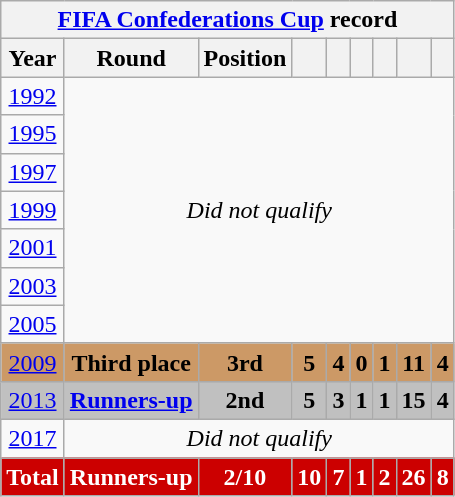<table class="wikitable" style="text-align:center">
<tr>
<th colspan=10><a href='#'>FIFA Confederations Cup</a> record</th>
</tr>
<tr>
<th>Year</th>
<th>Round</th>
<th>Position</th>
<th></th>
<th></th>
<th></th>
<th></th>
<th></th>
<th></th>
</tr>
<tr>
<td> <a href='#'>1992</a></td>
<td rowspan=7 colspan=9><em>Did not qualify</em></td>
</tr>
<tr>
<td> <a href='#'>1995</a></td>
</tr>
<tr>
<td> <a href='#'>1997</a></td>
</tr>
<tr>
<td> <a href='#'>1999</a></td>
</tr>
<tr>
<td>  <a href='#'>2001</a></td>
</tr>
<tr>
<td> <a href='#'>2003</a></td>
</tr>
<tr>
<td> <a href='#'>2005</a></td>
</tr>
<tr bgcolor=#cc9966>
<td> <a href='#'>2009</a></td>
<td><strong>Third place</strong></td>
<td><strong>3rd</strong></td>
<td><strong>5</strong></td>
<td><strong>4</strong></td>
<td><strong>0</strong></td>
<td><strong>1</strong></td>
<td><strong>11</strong></td>
<td><strong>4</strong></td>
</tr>
<tr bgcolor=silver>
<td> <a href='#'>2013</a></td>
<td><strong><a href='#'>Runners-up</a></strong></td>
<td><strong>2nd</strong></td>
<td><strong>5</strong></td>
<td><strong>3</strong></td>
<td><strong>1</strong></td>
<td><strong>1</strong></td>
<td><strong>15</strong></td>
<td><strong>4</strong></td>
</tr>
<tr>
<td> <a href='#'>2017</a></td>
<td colspan=9><em>Did not qualify</em></td>
</tr>
<tr style="color:white">
<th style="background:#c00">Total</th>
<th style="background:#c00">Runners-up</th>
<th style="background:#c00">2/10</th>
<th style="background:#c00">10</th>
<th style="background:#c00">7</th>
<th style="background:#c00">1</th>
<th style="background:#c00">2</th>
<th style="background:#c00">26</th>
<th style="background:#c00">8</th>
</tr>
</table>
